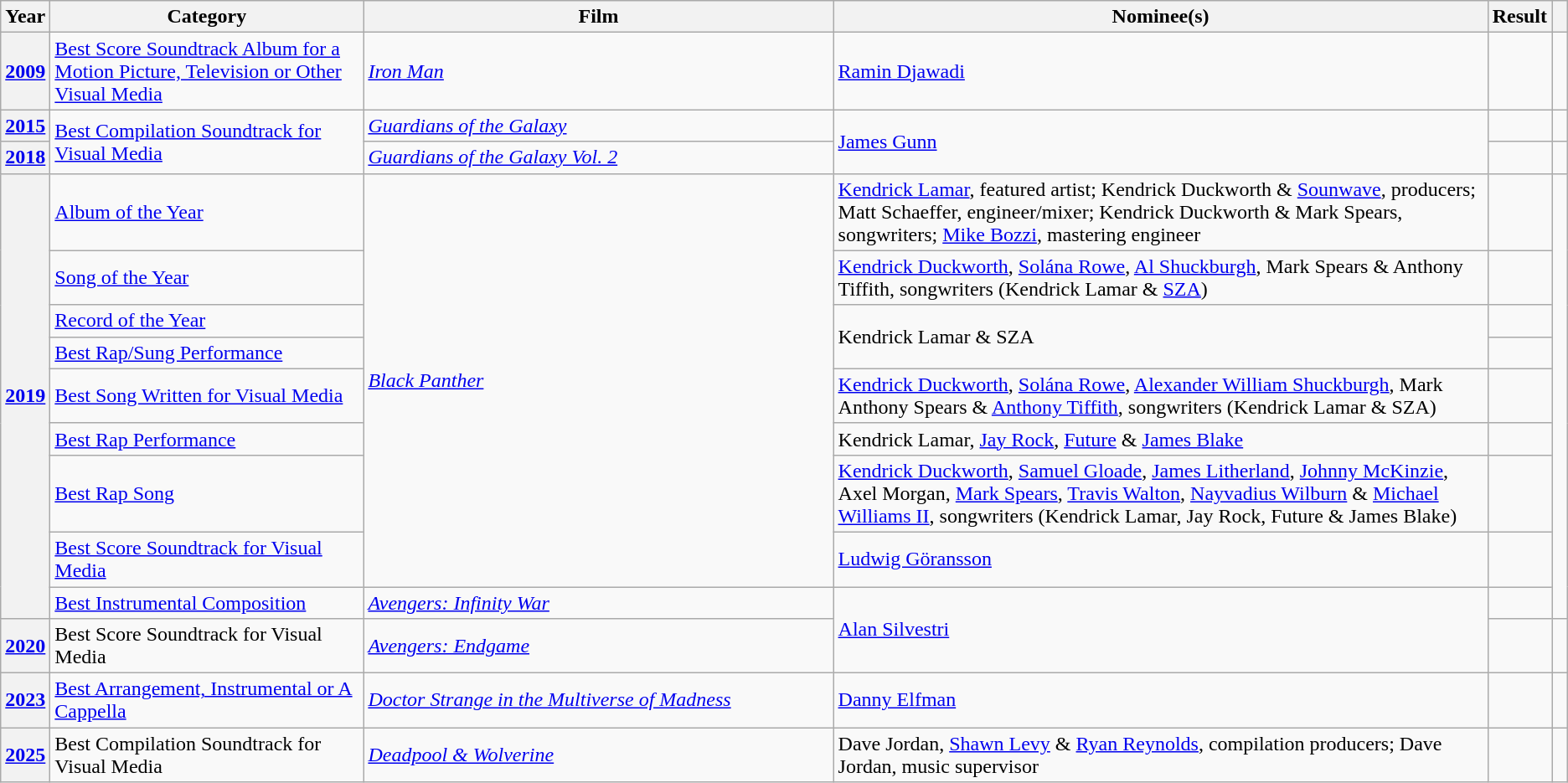<table class="wikitable sortable">
<tr>
<th scope="col" style="width: 1%;">Year</th>
<th scope="col" style="width: 20%;">Category</th>
<th scope="col" style="width: 30%;">Film</th>
<th scope="col">Nominee(s)</th>
<th scope="col" style="width: 4%;">Result</th>
<th scope="col" style="width: 1%;"></th>
</tr>
<tr>
<th scope="row"><a href='#'>2009</a></th>
<td><a href='#'>Best Score Soundtrack Album for a Motion Picture, Television or Other Visual Media</a></td>
<td><em><a href='#'>Iron Man</a></em></td>
<td><a href='#'>Ramin Djawadi</a></td>
<td></td>
<td style="text-align: center;"></td>
</tr>
<tr>
<th scope="row"><a href='#'>2015</a></th>
<td rowspan="2"><a href='#'>Best Compilation Soundtrack for Visual Media</a></td>
<td><em><a href='#'>Guardians of the Galaxy</a></em></td>
<td rowspan="2"><a href='#'>James Gunn</a></td>
<td></td>
<td style="text-align: center;"></td>
</tr>
<tr>
<th scope="row"><a href='#'>2018</a></th>
<td><em><a href='#'>Guardians of the Galaxy Vol. 2</a></em></td>
<td></td>
<td style="text-align: center;"></td>
</tr>
<tr>
<th scope="row" rowspan="9"><a href='#'>2019</a></th>
<td><a href='#'>Album of the Year</a></td>
<td rowspan="8"><em><a href='#'>Black Panther</a></em></td>
<td><a href='#'>Kendrick Lamar</a>, featured artist; Kendrick Duckworth & <a href='#'>Sounwave</a>, producers; Matt Schaeffer, engineer/mixer; Kendrick Duckworth & Mark Spears, songwriters; <a href='#'>Mike Bozzi</a>, mastering engineer</td>
<td></td>
<td rowspan="9" style="text-align: center;"></td>
</tr>
<tr>
<td><a href='#'>Song of the Year</a></td>
<td><a href='#'>Kendrick Duckworth</a>, <a href='#'>Solána Rowe</a>, <a href='#'>Al Shuckburgh</a>, Mark Spears & Anthony Tiffith, songwriters (Kendrick Lamar & <a href='#'>SZA</a>)</td>
<td></td>
</tr>
<tr>
<td><a href='#'>Record of the Year</a></td>
<td rowspan="2">Kendrick Lamar & SZA</td>
<td></td>
</tr>
<tr>
<td><a href='#'>Best Rap/Sung Performance</a></td>
<td></td>
</tr>
<tr>
<td><a href='#'>Best Song Written for Visual Media</a></td>
<td><a href='#'>Kendrick Duckworth</a>, <a href='#'>Solána Rowe</a>, <a href='#'>Alexander William Shuckburgh</a>, Mark Anthony Spears & <a href='#'>Anthony Tiffith</a>, songwriters (Kendrick Lamar & SZA)</td>
<td></td>
</tr>
<tr>
<td><a href='#'>Best Rap Performance</a></td>
<td>Kendrick Lamar, <a href='#'>Jay Rock</a>, <a href='#'>Future</a> & <a href='#'>James Blake</a></td>
<td></td>
</tr>
<tr>
<td><a href='#'>Best Rap Song</a></td>
<td><a href='#'>Kendrick Duckworth</a>, <a href='#'>Samuel Gloade</a>, <a href='#'>James Litherland</a>, <a href='#'>Johnny McKinzie</a>, Axel Morgan, <a href='#'>Mark Spears</a>, <a href='#'>Travis Walton</a>, <a href='#'>Nayvadius Wilburn</a> & <a href='#'>Michael Williams II</a>, songwriters (Kendrick Lamar, Jay Rock, Future & James Blake)</td>
<td></td>
</tr>
<tr>
<td><a href='#'>Best Score Soundtrack for Visual Media</a></td>
<td><a href='#'>Ludwig Göransson</a></td>
<td></td>
</tr>
<tr>
<td><a href='#'>Best Instrumental Composition</a></td>
<td><em><a href='#'>Avengers: Infinity War</a></em></td>
<td rowspan="2"><a href='#'>Alan Silvestri</a></td>
<td></td>
</tr>
<tr>
<th scope="row"><a href='#'>2020</a></th>
<td>Best Score Soundtrack for Visual Media</td>
<td><em><a href='#'>Avengers: Endgame</a></em></td>
<td></td>
<td style="text-align: center;"></td>
</tr>
<tr>
<th scope="row"><a href='#'>2023</a></th>
<td><a href='#'>Best Arrangement, Instrumental or A Cappella</a></td>
<td><em><a href='#'>Doctor Strange in the Multiverse of Madness</a></em></td>
<td><a href='#'>Danny Elfman</a></td>
<td></td>
<td style="text-align: center;"></td>
</tr>
<tr>
<th scope="row"><a href='#'>2025</a></th>
<td>Best Compilation Soundtrack for Visual Media</td>
<td><em><a href='#'>Deadpool & Wolverine</a></em></td>
<td>Dave Jordan, <a href='#'>Shawn Levy</a> & <a href='#'>Ryan Reynolds</a>, compilation producers; Dave Jordan, music supervisor</td>
<td></td>
<td style="text-align: center;"></td>
</tr>
</table>
